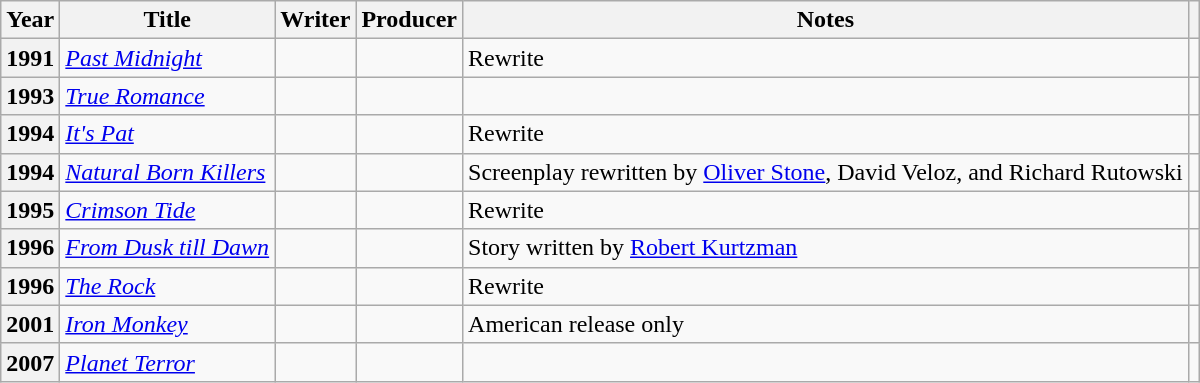<table class="wikitable plainrowheaders sortable" style="margin-right: 0;">
<tr>
<th scope="col">Year</th>
<th scope="col">Title</th>
<th scope="col">Writer</th>
<th scope="col">Producer</th>
<th scope="col" class=unsortable>Notes</th>
<th scope="col" class=unsortable></th>
</tr>
<tr>
<th scope="row">1991</th>
<td><em><a href='#'>Past Midnight</a></em></td>
<td></td>
<td></td>
<td>Rewrite</td>
<td style="text-align: center;"></td>
</tr>
<tr>
<th scope="row">1993</th>
<td><em><a href='#'>True Romance</a></em></td>
<td></td>
<td></td>
<td></td>
<td style="text-align: center;"></td>
</tr>
<tr>
<th scope="row">1994</th>
<td><em><a href='#'>It's Pat</a></em></td>
<td></td>
<td></td>
<td>Rewrite</td>
<td style="text-align: center;"></td>
</tr>
<tr>
<th scope="row">1994</th>
<td><em><a href='#'>Natural Born Killers</a></em></td>
<td></td>
<td></td>
<td>Screenplay rewritten by <a href='#'>Oliver Stone</a>, David Veloz, and Richard Rutowski</td>
<td style="text-align: center;"></td>
</tr>
<tr>
<th scope="row">1995</th>
<td><em><a href='#'>Crimson Tide</a></em></td>
<td></td>
<td></td>
<td>Rewrite</td>
<td style="text-align: center;"></td>
</tr>
<tr>
<th scope="row">1996</th>
<td><em><a href='#'>From Dusk till Dawn</a></em></td>
<td></td>
<td></td>
<td>Story written by <a href='#'>Robert Kurtzman</a></td>
<td style="text-align: center;"></td>
</tr>
<tr>
<th scope="row">1996</th>
<td><em><a href='#'>The Rock</a></em></td>
<td></td>
<td></td>
<td>Rewrite</td>
<td style="text-align: center;"></td>
</tr>
<tr>
<th scope="row">2001</th>
<td><em><a href='#'>Iron Monkey</a></em></td>
<td></td>
<td></td>
<td>American release only</td>
<td style="text-align: center;"></td>
</tr>
<tr>
<th scope="row">2007</th>
<td><em><a href='#'>Planet Terror</a></em></td>
<td></td>
<td></td>
<td></td>
<td style="text-align: center;"></td>
</tr>
</table>
